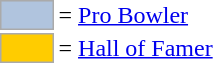<table>
<tr>
<td style="background-color:lightsteelblue; border:1px solid #aaaaaa; width:2em;"></td>
<td>= <a href='#'>Pro Bowler</a></td>
</tr>
<tr>
<td style="background-color:#FFCC00; border:1px solid #aaaaaa; width:2em;"></td>
<td>= <a href='#'>Hall of Famer</a></td>
</tr>
</table>
